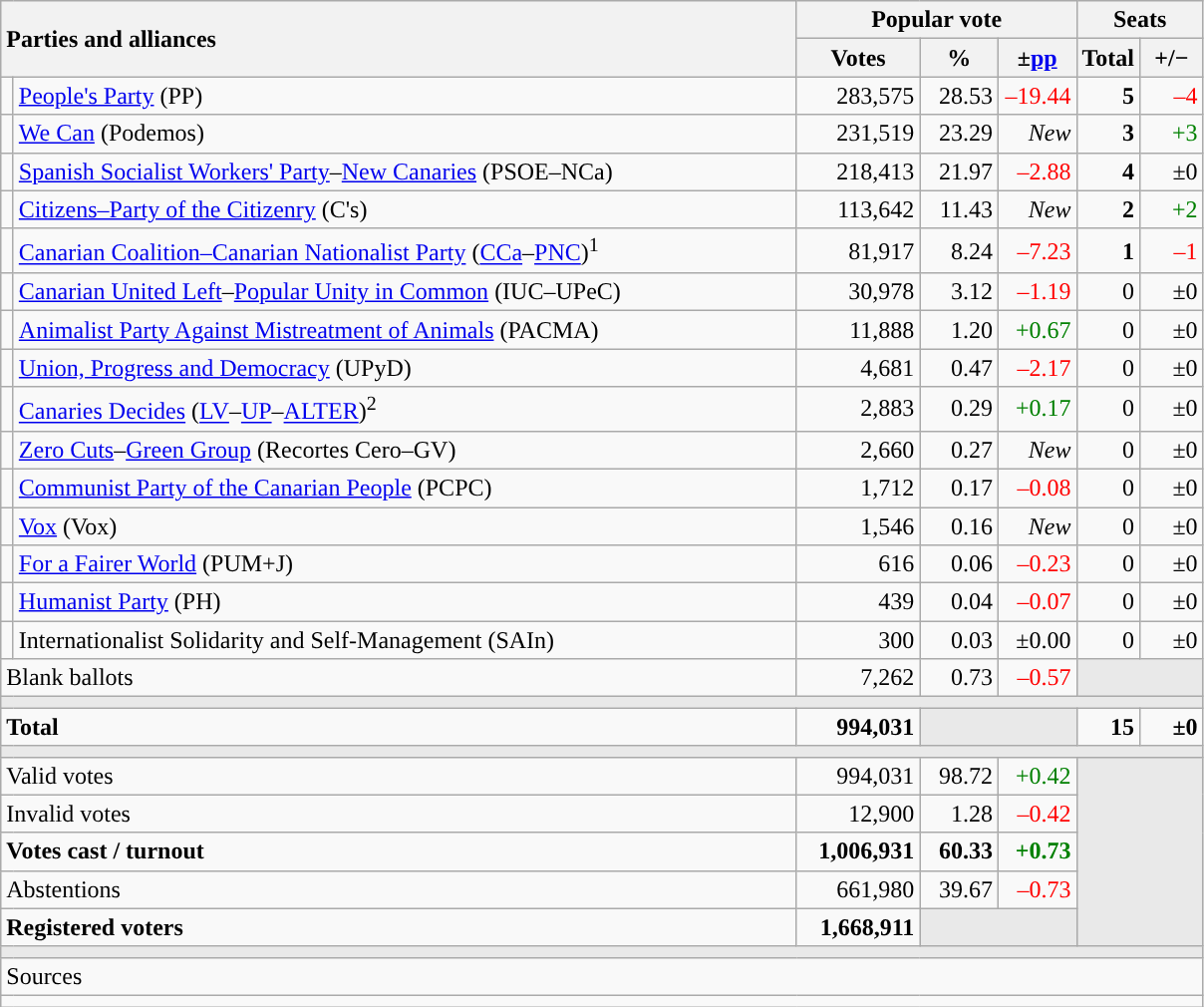<table class="wikitable" style="text-align:right;">
<tr>
<th style="text-align:left;" rowspan="2" colspan="2" width="525">Parties and alliances</th>
<th colspan="3">Popular vote</th>
<th colspan="2">Seats</th>
</tr>
<tr>
<th width="75">Votes</th>
<th width="45">%</th>
<th width="45">±<a href='#'>pp</a></th>
<th width="35">Total</th>
<th width="35">+/−</th>
</tr>
<tr>
<td width="1" style="color:inherit;background:"></td>
<td align="left"><a href='#'>People's Party</a> (PP)</td>
<td>283,575</td>
<td>28.53</td>
<td style="color:red;">–19.44</td>
<td><strong>5</strong></td>
<td style="color:red;">–4</td>
</tr>
<tr>
<td style="color:inherit;background:"></td>
<td align="left"><a href='#'>We Can</a> (Podemos)</td>
<td>231,519</td>
<td>23.29</td>
<td><em>New</em></td>
<td><strong>3</strong></td>
<td style="color:green;">+3</td>
</tr>
<tr>
<td style="color:inherit;background:"></td>
<td align="left"><a href='#'>Spanish Socialist Workers' Party</a>–<a href='#'>New Canaries</a> (PSOE–NCa)</td>
<td>218,413</td>
<td>21.97</td>
<td style="color:red;">–2.88</td>
<td><strong>4</strong></td>
<td>±0</td>
</tr>
<tr>
<td style="color:inherit;background:"></td>
<td align="left"><a href='#'>Citizens–Party of the Citizenry</a> (C's)</td>
<td>113,642</td>
<td>11.43</td>
<td><em>New</em></td>
<td><strong>2</strong></td>
<td style="color:green;">+2</td>
</tr>
<tr>
<td style="color:inherit;background:"></td>
<td align="left"><a href='#'>Canarian Coalition–Canarian Nationalist Party</a> (<a href='#'>CCa</a>–<a href='#'>PNC</a>)<sup>1</sup></td>
<td>81,917</td>
<td>8.24</td>
<td style="color:red;">–7.23</td>
<td><strong>1</strong></td>
<td style="color:red;">–1</td>
</tr>
<tr>
<td style="color:inherit;background:"></td>
<td align="left"><a href='#'>Canarian United Left</a>–<a href='#'>Popular Unity in Common</a> (IUC–UPeC)</td>
<td>30,978</td>
<td>3.12</td>
<td style="color:red;">–1.19</td>
<td>0</td>
<td>±0</td>
</tr>
<tr>
<td style="color:inherit;background:"></td>
<td align="left"><a href='#'>Animalist Party Against Mistreatment of Animals</a> (PACMA)</td>
<td>11,888</td>
<td>1.20</td>
<td style="color:green;">+0.67</td>
<td>0</td>
<td>±0</td>
</tr>
<tr>
<td style="color:inherit;background:"></td>
<td align="left"><a href='#'>Union, Progress and Democracy</a> (UPyD)</td>
<td>4,681</td>
<td>0.47</td>
<td style="color:red;">–2.17</td>
<td>0</td>
<td>±0</td>
</tr>
<tr>
<td style="color:inherit;background:"></td>
<td align="left"><a href='#'>Canaries Decides</a> (<a href='#'>LV</a>–<a href='#'>UP</a>–<a href='#'>ALTER</a>)<sup>2</sup></td>
<td>2,883</td>
<td>0.29</td>
<td style="color:green;">+0.17</td>
<td>0</td>
<td>±0</td>
</tr>
<tr>
<td style="color:inherit;background:"></td>
<td align="left"><a href='#'>Zero Cuts</a>–<a href='#'>Green Group</a> (Recortes Cero–GV)</td>
<td>2,660</td>
<td>0.27</td>
<td><em>New</em></td>
<td>0</td>
<td>±0</td>
</tr>
<tr>
<td style="color:inherit;background:"></td>
<td align="left"><a href='#'>Communist Party of the Canarian People</a> (PCPC)</td>
<td>1,712</td>
<td>0.17</td>
<td style="color:red;">–0.08</td>
<td>0</td>
<td>±0</td>
</tr>
<tr>
<td style="color:inherit;background:"></td>
<td align="left"><a href='#'>Vox</a> (Vox)</td>
<td>1,546</td>
<td>0.16</td>
<td><em>New</em></td>
<td>0</td>
<td>±0</td>
</tr>
<tr>
<td style="color:inherit;background:"></td>
<td align="left"><a href='#'>For a Fairer World</a> (PUM+J)</td>
<td>616</td>
<td>0.06</td>
<td style="color:red;">–0.23</td>
<td>0</td>
<td>±0</td>
</tr>
<tr>
<td style="color:inherit;background:"></td>
<td align="left"><a href='#'>Humanist Party</a> (PH)</td>
<td>439</td>
<td>0.04</td>
<td style="color:red;">–0.07</td>
<td>0</td>
<td>±0</td>
</tr>
<tr>
<td style="color:inherit;background:"></td>
<td align="left">Internationalist Solidarity and Self-Management (SAIn)</td>
<td>300</td>
<td>0.03</td>
<td>±0.00</td>
<td>0</td>
<td>±0</td>
</tr>
<tr>
<td align="left" colspan="2">Blank ballots</td>
<td>7,262</td>
<td>0.73</td>
<td style="color:red;">–0.57</td>
<td bgcolor="#E9E9E9" colspan="2"></td>
</tr>
<tr>
<td colspan="7" bgcolor="#E9E9E9"></td>
</tr>
<tr style="font-weight:bold;">
<td align="left" colspan="2">Total</td>
<td>994,031</td>
<td bgcolor="#E9E9E9" colspan="2"></td>
<td>15</td>
<td>±0</td>
</tr>
<tr>
<td colspan="7" bgcolor="#E9E9E9"></td>
</tr>
<tr>
<td align="left" colspan="2">Valid votes</td>
<td>994,031</td>
<td>98.72</td>
<td style="color:green;">+0.42</td>
<td bgcolor="#E9E9E9" colspan="2" rowspan="5"></td>
</tr>
<tr>
<td align="left" colspan="2">Invalid votes</td>
<td>12,900</td>
<td>1.28</td>
<td style="color:red;">–0.42</td>
</tr>
<tr style="font-weight:bold;">
<td align="left" colspan="2">Votes cast / turnout</td>
<td>1,006,931</td>
<td>60.33</td>
<td style="color:green;">+0.73</td>
</tr>
<tr>
<td align="left" colspan="2">Abstentions</td>
<td>661,980</td>
<td>39.67</td>
<td style="color:red;">–0.73</td>
</tr>
<tr style="font-weight:bold;">
<td align="left" colspan="2">Registered voters</td>
<td>1,668,911</td>
<td bgcolor="#E9E9E9" colspan="2"></td>
</tr>
<tr>
<td colspan="7" bgcolor="#E9E9E9"></td>
</tr>
<tr>
<td align="left" colspan="7">Sources</td>
</tr>
<tr>
<td colspan="7" style="text-align:left; max-width:790px;"></td>
</tr>
</table>
